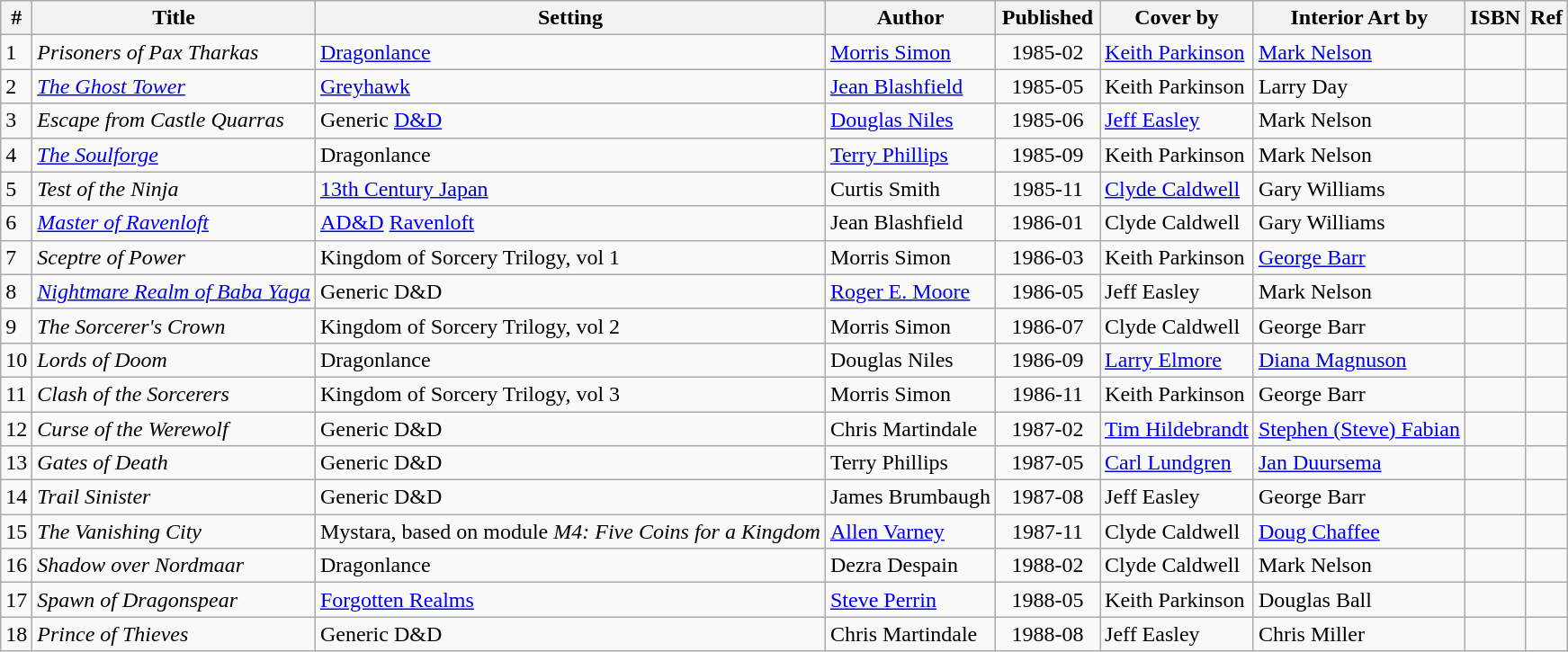<table class="wikitable sortable">
<tr>
<th>#</th>
<th>Title</th>
<th>Setting</th>
<th>Author</th>
<th width=70px>Published</th>
<th>Cover by</th>
<th>Interior Art by</th>
<th>ISBN</th>
<th class="unsortable">Ref</th>
</tr>
<tr>
<td>1</td>
<td><em>Prisoners of Pax Tharkas</em></td>
<td><a href='#'>Dragonlance</a></td>
<td><a href='#'>Morris Simon</a></td>
<td align=center>1985-02</td>
<td><a href='#'>Keith Parkinson</a></td>
<td><a href='#'>Mark Nelson</a></td>
<td style="white-space:nowrap;"></td>
<td align=center></td>
</tr>
<tr>
<td>2</td>
<td><em><a href='#'>The Ghost Tower</a></em></td>
<td><a href='#'>Greyhawk</a></td>
<td><a href='#'>Jean Blashfield</a></td>
<td align=center>1985-05</td>
<td>Keith Parkinson</td>
<td>Larry Day</td>
<td style="white-space:nowrap;"></td>
<td align=center></td>
</tr>
<tr>
<td>3</td>
<td><em>Escape from Castle Quarras</em></td>
<td>Generic <a href='#'>D&D</a></td>
<td><a href='#'>Douglas Niles</a></td>
<td align=center>1985-06</td>
<td><a href='#'>Jeff Easley</a></td>
<td>Mark Nelson</td>
<td style="white-space:nowrap;"></td>
<td align=center></td>
</tr>
<tr>
<td>4</td>
<td><em><a href='#'>The Soulforge</a></em></td>
<td>Dragonlance</td>
<td><a href='#'>Terry Phillips</a></td>
<td align=center>1985-09</td>
<td>Keith Parkinson</td>
<td>Mark Nelson</td>
<td style="white-space:nowrap;"></td>
<td align=center></td>
</tr>
<tr>
<td>5</td>
<td><em>Test of the Ninja</em></td>
<td><a href='#'>13th Century Japan</a></td>
<td>Curtis Smith</td>
<td align=center>1985-11</td>
<td><a href='#'>Clyde Caldwell</a></td>
<td>Gary Williams</td>
<td style="white-space:nowrap;"></td>
<td align=center></td>
</tr>
<tr>
<td>6</td>
<td><em><a href='#'>Master of Ravenloft</a></em></td>
<td><a href='#'>AD&D</a> <a href='#'>Ravenloft</a></td>
<td>Jean Blashfield</td>
<td align=center>1986-01</td>
<td>Clyde Caldwell</td>
<td>Gary Williams</td>
<td style="white-space:nowrap;"></td>
<td align=center></td>
</tr>
<tr>
<td>7</td>
<td><em>Sceptre of Power</em></td>
<td>Kingdom of Sorcery Trilogy, vol 1</td>
<td>Morris Simon</td>
<td align=center>1986-03</td>
<td>Keith Parkinson</td>
<td><a href='#'>George Barr</a></td>
<td style="white-space:nowrap;"></td>
<td align=center></td>
</tr>
<tr>
<td>8</td>
<td><em><a href='#'>Nightmare Realm of Baba Yaga</a></em></td>
<td>Generic D&D</td>
<td><a href='#'>Roger E. Moore</a></td>
<td align=center>1986-05</td>
<td>Jeff Easley</td>
<td>Mark Nelson</td>
<td style="white-space:nowrap;"></td>
<td align=center></td>
</tr>
<tr>
<td>9</td>
<td><em>The Sorcerer's Crown</em></td>
<td>Kingdom of Sorcery Trilogy, vol 2</td>
<td>Morris Simon</td>
<td align=center>1986-07</td>
<td>Clyde Caldwell</td>
<td>George Barr</td>
<td style="white-space:nowrap;"></td>
<td align=center></td>
</tr>
<tr>
<td>10</td>
<td><em>Lords of Doom</em></td>
<td>Dragonlance</td>
<td>Douglas Niles</td>
<td align=center>1986-09</td>
<td><a href='#'>Larry Elmore</a></td>
<td><a href='#'>Diana Magnuson</a></td>
<td style="white-space:nowrap;"></td>
<td align=center></td>
</tr>
<tr>
<td>11</td>
<td><em>Clash of the Sorcerers</em></td>
<td>Kingdom of Sorcery Trilogy, vol 3</td>
<td>Morris Simon</td>
<td align=center>1986-11</td>
<td>Keith Parkinson</td>
<td>George Barr</td>
<td style="white-space:nowrap;"></td>
<td align=center></td>
</tr>
<tr>
<td>12</td>
<td><em>Curse of the Werewolf</em></td>
<td>Generic D&D</td>
<td>Chris Martindale</td>
<td align=center>1987-02</td>
<td><a href='#'>Tim Hildebrandt</a></td>
<td><a href='#'>Stephen (Steve) Fabian</a></td>
<td style="white-space:nowrap;"></td>
<td align=center></td>
</tr>
<tr>
<td>13</td>
<td><em>Gates of Death</em></td>
<td>Generic D&D</td>
<td>Terry Phillips</td>
<td align=center>1987-05</td>
<td><a href='#'>Carl Lundgren</a></td>
<td><a href='#'>Jan Duursema</a></td>
<td style="white-space:nowrap;"></td>
<td align=center></td>
</tr>
<tr>
<td>14</td>
<td><em>Trail Sinister</em></td>
<td>Generic D&D</td>
<td>James Brumbaugh</td>
<td align=center>1987-08</td>
<td>Jeff Easley</td>
<td>George Barr</td>
<td style="white-space:nowrap;"></td>
<td align=center></td>
</tr>
<tr>
<td>15</td>
<td><em>The Vanishing City</em></td>
<td>Mystara, based on module <em>M4: Five Coins for a Kingdom</em></td>
<td><a href='#'>Allen Varney</a></td>
<td align=center>1987-11</td>
<td>Clyde Caldwell</td>
<td><a href='#'>Doug Chaffee</a></td>
<td style="white-space:nowrap;"></td>
<td align=center></td>
</tr>
<tr>
<td>16</td>
<td><em>Shadow over Nordmaar</em></td>
<td>Dragonlance</td>
<td>Dezra Despain</td>
<td align=center>1988-02</td>
<td>Clyde Caldwell</td>
<td>Mark Nelson</td>
<td style="white-space:nowrap;"></td>
<td align=center></td>
</tr>
<tr>
<td>17</td>
<td><em>Spawn of Dragonspear</em></td>
<td><a href='#'>Forgotten Realms</a></td>
<td><a href='#'>Steve Perrin</a></td>
<td align=center>1988-05</td>
<td>Keith Parkinson</td>
<td>Douglas Ball</td>
<td style="white-space:nowrap;"></td>
<td align=center></td>
</tr>
<tr>
<td>18</td>
<td><em>Prince of Thieves</em></td>
<td>Generic D&D</td>
<td>Chris Martindale</td>
<td align=center>1988-08</td>
<td>Jeff Easley</td>
<td>Chris Miller</td>
<td style="white-space:nowrap;"></td>
<td align=center></td>
</tr>
</table>
